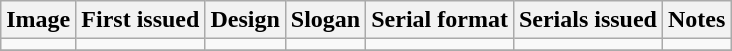<table class="wikitable">
<tr>
<th>Image</th>
<th>First issued</th>
<th>Design</th>
<th>Slogan</th>
<th>Serial format</th>
<th>Serials issued</th>
<th>Notes</th>
</tr>
<tr>
<td></td>
<td></td>
<td></td>
<td></td>
<td></td>
<td></td>
<td></td>
</tr>
<tr>
</tr>
</table>
